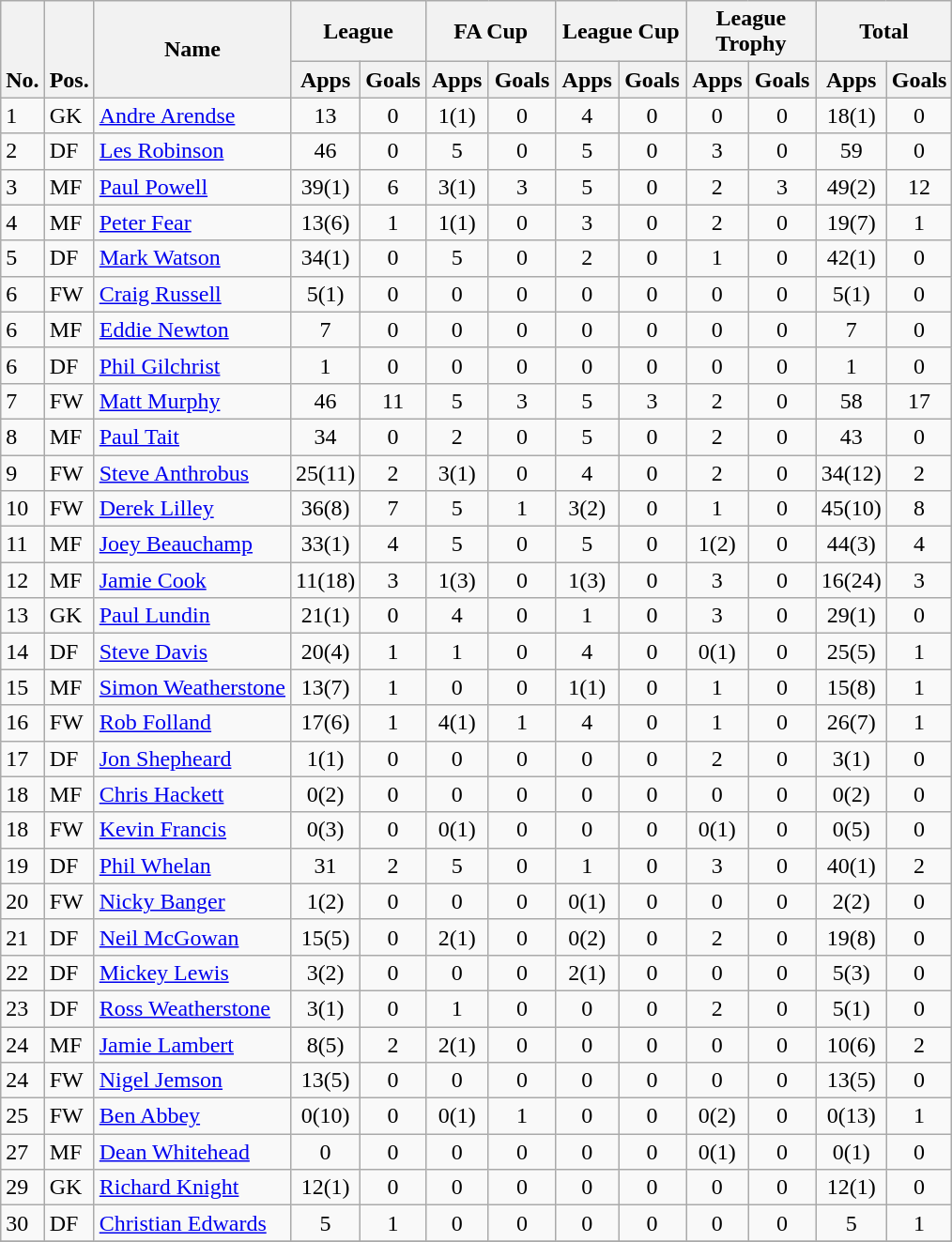<table class="wikitable" style="text-align:center">
<tr>
<th rowspan="2" valign="bottom">No.</th>
<th rowspan="2" valign="bottom">Pos.</th>
<th rowspan="2">Name</th>
<th colspan="2" width="85">League</th>
<th colspan="2" width="85">FA Cup</th>
<th colspan="2" width="85">League Cup</th>
<th colspan="2" width="85">League Trophy</th>
<th colspan="2" width="85">Total</th>
</tr>
<tr>
<th>Apps</th>
<th>Goals</th>
<th>Apps</th>
<th>Goals</th>
<th>Apps</th>
<th>Goals</th>
<th>Apps</th>
<th>Goals</th>
<th>Apps</th>
<th>Goals</th>
</tr>
<tr>
<td align="left">1</td>
<td align="left">GK</td>
<td align="left"> <a href='#'>Andre Arendse</a></td>
<td>13</td>
<td>0</td>
<td>1(1)</td>
<td>0</td>
<td>4</td>
<td>0</td>
<td>0</td>
<td>0</td>
<td>18(1)</td>
<td>0</td>
</tr>
<tr>
<td align="left">2</td>
<td align="left">DF</td>
<td align="left"> <a href='#'>Les Robinson</a></td>
<td>46</td>
<td>0</td>
<td>5</td>
<td>0</td>
<td>5</td>
<td>0</td>
<td>3</td>
<td>0</td>
<td>59</td>
<td>0</td>
</tr>
<tr>
<td align="left">3</td>
<td align="left">MF</td>
<td align="left"> <a href='#'>Paul Powell</a></td>
<td>39(1)</td>
<td>6</td>
<td>3(1)</td>
<td>3</td>
<td>5</td>
<td>0</td>
<td>2</td>
<td>3</td>
<td>49(2)</td>
<td>12</td>
</tr>
<tr>
<td align="left">4</td>
<td align="left">MF</td>
<td align="left"> <a href='#'>Peter Fear</a></td>
<td>13(6)</td>
<td>1</td>
<td>1(1)</td>
<td>0</td>
<td>3</td>
<td>0</td>
<td>2</td>
<td>0</td>
<td>19(7)</td>
<td>1</td>
</tr>
<tr>
<td align="left">5</td>
<td align="left">DF</td>
<td align="left"> <a href='#'>Mark Watson</a></td>
<td>34(1)</td>
<td>0</td>
<td>5</td>
<td>0</td>
<td>2</td>
<td>0</td>
<td>1</td>
<td>0</td>
<td>42(1)</td>
<td>0</td>
</tr>
<tr>
<td align="left">6</td>
<td align="left">FW</td>
<td align="left"> <a href='#'>Craig Russell</a></td>
<td>5(1)</td>
<td>0</td>
<td>0</td>
<td>0</td>
<td>0</td>
<td>0</td>
<td>0</td>
<td>0</td>
<td>5(1)</td>
<td>0</td>
</tr>
<tr>
<td align="left">6</td>
<td align="left">MF</td>
<td align="left"> <a href='#'>Eddie Newton</a></td>
<td>7</td>
<td>0</td>
<td>0</td>
<td>0</td>
<td>0</td>
<td>0</td>
<td>0</td>
<td>0</td>
<td>7</td>
<td>0</td>
</tr>
<tr>
<td align="left">6</td>
<td align="left">DF</td>
<td align="left"> <a href='#'>Phil Gilchrist</a></td>
<td>1</td>
<td>0</td>
<td>0</td>
<td>0</td>
<td>0</td>
<td>0</td>
<td>0</td>
<td>0</td>
<td>1</td>
<td>0</td>
</tr>
<tr>
<td align="left">7</td>
<td align="left">FW</td>
<td align="left"> <a href='#'>Matt Murphy</a></td>
<td>46</td>
<td>11</td>
<td>5</td>
<td>3</td>
<td>5</td>
<td>3</td>
<td>2</td>
<td>0</td>
<td>58</td>
<td>17</td>
</tr>
<tr>
<td align="left">8</td>
<td align="left">MF</td>
<td align="left"> <a href='#'>Paul Tait</a></td>
<td>34</td>
<td>0</td>
<td>2</td>
<td>0</td>
<td>5</td>
<td>0</td>
<td>2</td>
<td>0</td>
<td>43</td>
<td>0</td>
</tr>
<tr>
<td align="left">9</td>
<td align="left">FW</td>
<td align="left"> <a href='#'>Steve Anthrobus</a></td>
<td>25(11)</td>
<td>2</td>
<td>3(1)</td>
<td>0</td>
<td>4</td>
<td>0</td>
<td>2</td>
<td>0</td>
<td>34(12)</td>
<td>2</td>
</tr>
<tr>
<td align="left">10</td>
<td align="left">FW</td>
<td align="left"> <a href='#'>Derek Lilley</a></td>
<td>36(8)</td>
<td>7</td>
<td>5</td>
<td>1</td>
<td>3(2)</td>
<td>0</td>
<td>1</td>
<td>0</td>
<td>45(10)</td>
<td>8</td>
</tr>
<tr>
<td align="left">11</td>
<td align="left">MF</td>
<td align="left"> <a href='#'>Joey Beauchamp</a></td>
<td>33(1)</td>
<td>4</td>
<td>5</td>
<td>0</td>
<td>5</td>
<td>0</td>
<td>1(2)</td>
<td>0</td>
<td>44(3)</td>
<td>4</td>
</tr>
<tr>
<td align="left">12</td>
<td align="left">MF</td>
<td align="left"> <a href='#'>Jamie Cook</a></td>
<td>11(18)</td>
<td>3</td>
<td>1(3)</td>
<td>0</td>
<td>1(3)</td>
<td>0</td>
<td>3</td>
<td>0</td>
<td>16(24)</td>
<td>3</td>
</tr>
<tr>
<td align="left">13</td>
<td align="left">GK</td>
<td align="left"> <a href='#'>Paul Lundin</a></td>
<td>21(1)</td>
<td>0</td>
<td>4</td>
<td>0</td>
<td>1</td>
<td>0</td>
<td>3</td>
<td>0</td>
<td>29(1)</td>
<td>0</td>
</tr>
<tr>
<td align="left">14</td>
<td align="left">DF</td>
<td align="left"> <a href='#'>Steve Davis</a></td>
<td>20(4)</td>
<td>1</td>
<td>1</td>
<td>0</td>
<td>4</td>
<td>0</td>
<td>0(1)</td>
<td>0</td>
<td>25(5)</td>
<td>1</td>
</tr>
<tr>
<td align="left">15</td>
<td align="left">MF</td>
<td align="left"> <a href='#'>Simon Weatherstone</a></td>
<td>13(7)</td>
<td>1</td>
<td>0</td>
<td>0</td>
<td>1(1)</td>
<td>0</td>
<td>1</td>
<td>0</td>
<td>15(8)</td>
<td>1</td>
</tr>
<tr>
<td align="left">16</td>
<td align="left">FW</td>
<td align="left"> <a href='#'>Rob Folland</a></td>
<td>17(6)</td>
<td>1</td>
<td>4(1)</td>
<td>1</td>
<td>4</td>
<td>0</td>
<td>1</td>
<td>0</td>
<td>26(7)</td>
<td>1</td>
</tr>
<tr>
<td align="left">17</td>
<td align="left">DF</td>
<td align="left"> <a href='#'>Jon Shepheard</a></td>
<td>1(1)</td>
<td>0</td>
<td>0</td>
<td>0</td>
<td>0</td>
<td>0</td>
<td>2</td>
<td>0</td>
<td>3(1)</td>
<td>0</td>
</tr>
<tr>
<td align="left">18</td>
<td align="left">MF</td>
<td align="left"> <a href='#'>Chris Hackett</a></td>
<td>0(2)</td>
<td>0</td>
<td>0</td>
<td>0</td>
<td>0</td>
<td>0</td>
<td>0</td>
<td>0</td>
<td>0(2)</td>
<td>0</td>
</tr>
<tr>
<td align="left">18</td>
<td align="left">FW</td>
<td align="left"> <a href='#'>Kevin Francis</a></td>
<td>0(3)</td>
<td>0</td>
<td>0(1)</td>
<td>0</td>
<td>0</td>
<td>0</td>
<td>0(1)</td>
<td>0</td>
<td>0(5)</td>
<td>0</td>
</tr>
<tr>
<td align="left">19</td>
<td align="left">DF</td>
<td align="left"> <a href='#'>Phil Whelan</a></td>
<td>31</td>
<td>2</td>
<td>5</td>
<td>0</td>
<td>1</td>
<td>0</td>
<td>3</td>
<td>0</td>
<td>40(1)</td>
<td>2</td>
</tr>
<tr>
<td align="left">20</td>
<td align="left">FW</td>
<td align="left"> <a href='#'>Nicky Banger</a></td>
<td>1(2)</td>
<td>0</td>
<td>0</td>
<td>0</td>
<td>0(1)</td>
<td>0</td>
<td>0</td>
<td>0</td>
<td>2(2)</td>
<td>0</td>
</tr>
<tr>
<td align="left">21</td>
<td align="left">DF</td>
<td align="left"> <a href='#'>Neil McGowan</a></td>
<td>15(5)</td>
<td>0</td>
<td>2(1)</td>
<td>0</td>
<td>0(2)</td>
<td>0</td>
<td>2</td>
<td>0</td>
<td>19(8)</td>
<td>0</td>
</tr>
<tr>
<td align="left">22</td>
<td align="left">DF</td>
<td align="left"> <a href='#'>Mickey Lewis</a></td>
<td>3(2)</td>
<td>0</td>
<td>0</td>
<td>0</td>
<td>2(1)</td>
<td>0</td>
<td>0</td>
<td>0</td>
<td>5(3)</td>
<td>0</td>
</tr>
<tr>
<td align="left">23</td>
<td align="left">DF</td>
<td align="left"> <a href='#'>Ross Weatherstone</a></td>
<td>3(1)</td>
<td>0</td>
<td>1</td>
<td>0</td>
<td>0</td>
<td>0</td>
<td>2</td>
<td>0</td>
<td>5(1)</td>
<td>0</td>
</tr>
<tr>
<td align="left">24</td>
<td align="left">MF</td>
<td align="left"> <a href='#'>Jamie Lambert</a></td>
<td>8(5)</td>
<td>2</td>
<td>2(1)</td>
<td>0</td>
<td>0</td>
<td>0</td>
<td>0</td>
<td>0</td>
<td>10(6)</td>
<td>2</td>
</tr>
<tr>
<td align="left">24</td>
<td align="left">FW</td>
<td align="left"> <a href='#'>Nigel Jemson</a></td>
<td>13(5)</td>
<td>0</td>
<td>0</td>
<td>0</td>
<td>0</td>
<td>0</td>
<td>0</td>
<td>0</td>
<td>13(5)</td>
<td>0</td>
</tr>
<tr>
<td align="left">25</td>
<td align="left">FW</td>
<td align="left"> <a href='#'>Ben Abbey</a></td>
<td>0(10)</td>
<td>0</td>
<td>0(1)</td>
<td>1</td>
<td>0</td>
<td>0</td>
<td>0(2)</td>
<td>0</td>
<td>0(13)</td>
<td>1</td>
</tr>
<tr>
<td align="left">27</td>
<td align="left">MF</td>
<td align="left"> <a href='#'>Dean Whitehead</a></td>
<td>0</td>
<td>0</td>
<td>0</td>
<td>0</td>
<td>0</td>
<td>0</td>
<td>0(1)</td>
<td>0</td>
<td>0(1)</td>
<td>0</td>
</tr>
<tr>
<td align="left">29</td>
<td align="left">GK</td>
<td align="left"> <a href='#'>Richard Knight</a></td>
<td>12(1)</td>
<td>0</td>
<td>0</td>
<td>0</td>
<td>0</td>
<td>0</td>
<td>0</td>
<td>0</td>
<td>12(1)</td>
<td>0</td>
</tr>
<tr>
<td align="left">30</td>
<td align="left">DF</td>
<td align="left"> <a href='#'>Christian Edwards</a></td>
<td>5</td>
<td>1</td>
<td>0</td>
<td>0</td>
<td>0</td>
<td>0</td>
<td>0</td>
<td>0</td>
<td>5</td>
<td>1</td>
</tr>
<tr>
</tr>
</table>
